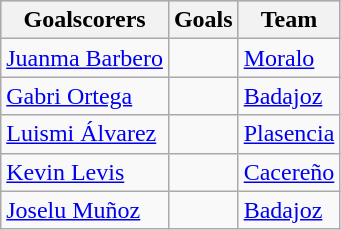<table class="wikitable sortable" class="wikitable">
<tr style="background:#ccc; text-align:center;">
<th>Goalscorers</th>
<th>Goals</th>
<th>Team</th>
</tr>
<tr>
<td> <a href='#'>Juanma Barbero</a></td>
<td></td>
<td><a href='#'>Moralo</a></td>
</tr>
<tr>
<td> <a href='#'>Gabri Ortega</a></td>
<td></td>
<td><a href='#'>Badajoz</a></td>
</tr>
<tr>
<td> <a href='#'>Luismi Álvarez</a></td>
<td></td>
<td><a href='#'>Plasencia</a></td>
</tr>
<tr>
<td> <a href='#'>Kevin Levis</a></td>
<td></td>
<td><a href='#'>Cacereño</a></td>
</tr>
<tr>
<td> <a href='#'>Joselu Muñoz</a></td>
<td></td>
<td><a href='#'>Badajoz</a></td>
</tr>
</table>
